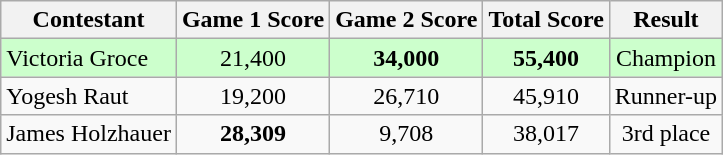<table class="wikitable" style="text-align: center;">
<tr>
<th>Contestant</th>
<th>Game 1 Score</th>
<th>Game 2 Score</th>
<th>Total Score</th>
<th>Result</th>
</tr>
<tr style="background:#ccffcc">
<td style="text-align:left;">Victoria Groce</td>
<td>21,400</td>
<td><strong>34,000</strong></td>
<td><strong>55,400</strong></td>
<td>Champion</td>
</tr>
<tr>
<td style="text-align:left;">Yogesh Raut</td>
<td>19,200</td>
<td>26,710</td>
<td>45,910</td>
<td>Runner-up</td>
</tr>
<tr>
<td style="text-align:left;">James Holzhauer</td>
<td><strong>28,309</strong></td>
<td>9,708</td>
<td>38,017</td>
<td>3rd place</td>
</tr>
</table>
